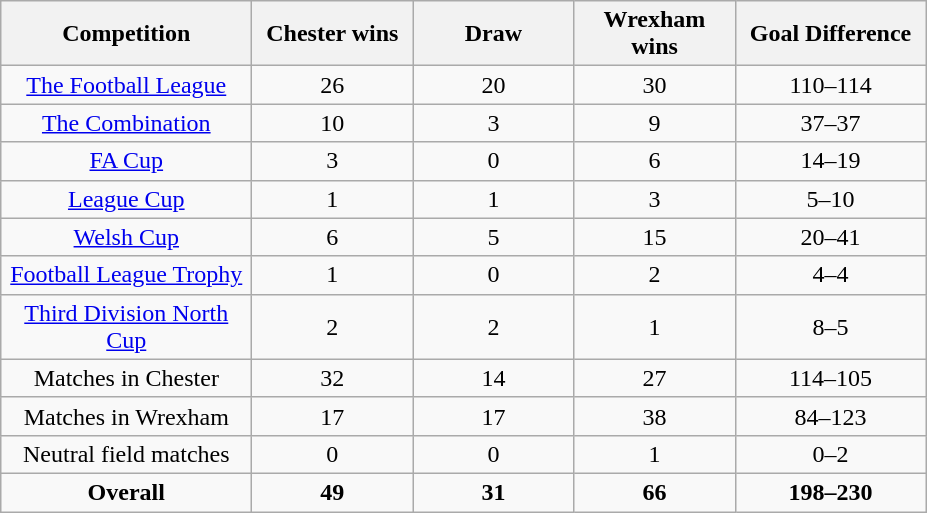<table class="wikitable" style="text-align:center;">
<tr>
<th width=160>Competition</th>
<th width=100>Chester wins</th>
<th width=100>Draw</th>
<th width=100>Wrexham wins</th>
<th width=120>Goal Difference</th>
</tr>
<tr>
<td><a href='#'>The Football League</a></td>
<td>26</td>
<td>20</td>
<td>30</td>
<td>110–114</td>
</tr>
<tr>
<td><a href='#'>The Combination</a></td>
<td>10</td>
<td>3</td>
<td>9</td>
<td>37–37</td>
</tr>
<tr>
<td><a href='#'>FA Cup</a></td>
<td>3</td>
<td>0</td>
<td>6</td>
<td>14–19</td>
</tr>
<tr>
<td><a href='#'>League Cup</a></td>
<td>1</td>
<td>1</td>
<td>3</td>
<td>5–10</td>
</tr>
<tr>
<td><a href='#'>Welsh Cup</a></td>
<td>6</td>
<td>5</td>
<td>15</td>
<td>20–41</td>
</tr>
<tr>
<td><a href='#'>Football League Trophy</a></td>
<td>1</td>
<td>0</td>
<td>2</td>
<td>4–4</td>
</tr>
<tr>
<td><a href='#'>Third Division North Cup</a></td>
<td>2</td>
<td>2</td>
<td>1</td>
<td>8–5</td>
</tr>
<tr>
<td>Matches in Chester</td>
<td>32</td>
<td>14</td>
<td>27</td>
<td>114–105</td>
</tr>
<tr>
<td>Matches in Wrexham</td>
<td>17</td>
<td>17</td>
<td>38</td>
<td>84–123</td>
</tr>
<tr>
<td>Neutral field matches</td>
<td>0</td>
<td>0</td>
<td>1</td>
<td>0–2</td>
</tr>
<tr>
<td><strong>Overall</strong></td>
<td><strong>49</strong></td>
<td><strong>31</strong></td>
<td><strong>66</strong></td>
<td><strong>198–230</strong></td>
</tr>
</table>
